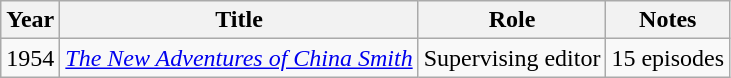<table class="wikitable">
<tr>
<th>Year</th>
<th>Title</th>
<th>Role</th>
<th>Notes</th>
</tr>
<tr>
<td>1954</td>
<td><em><a href='#'>The New Adventures of China Smith</a></em></td>
<td>Supervising editor</td>
<td>15 episodes</td>
</tr>
</table>
